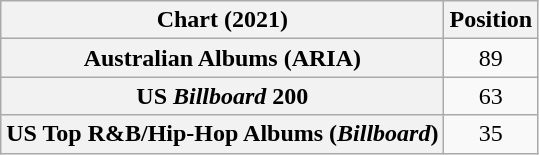<table class="wikitable sortable plainrowheaders" style="text-align:center">
<tr>
<th scope="col">Chart (2021)</th>
<th scope="col">Position</th>
</tr>
<tr>
<th scope="row">Australian Albums (ARIA)</th>
<td>89</td>
</tr>
<tr>
<th scope="row">US <em>Billboard</em> 200</th>
<td>63</td>
</tr>
<tr>
<th scope="row">US Top R&B/Hip-Hop Albums (<em>Billboard</em>)</th>
<td>35</td>
</tr>
</table>
